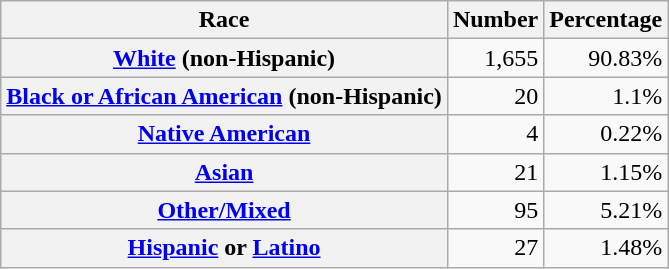<table class="wikitable" style="text-align:right">
<tr>
<th scope="col">Race</th>
<th scope="col">Number</th>
<th scope="col">Percentage</th>
</tr>
<tr>
<th scope="row"><a href='#'>White</a> (non-Hispanic)</th>
<td>1,655</td>
<td>90.83%</td>
</tr>
<tr>
<th scope="row"><a href='#'>Black or African American</a> (non-Hispanic)</th>
<td>20</td>
<td>1.1%</td>
</tr>
<tr>
<th scope="row"><a href='#'>Native American</a></th>
<td>4</td>
<td>0.22%</td>
</tr>
<tr>
<th scope="row"><a href='#'>Asian</a></th>
<td>21</td>
<td>1.15%</td>
</tr>
<tr>
<th scope="row"><a href='#'>Other/Mixed</a></th>
<td>95</td>
<td>5.21%</td>
</tr>
<tr>
<th scope="row"><a href='#'>Hispanic</a> or <a href='#'>Latino</a></th>
<td>27</td>
<td>1.48%</td>
</tr>
</table>
